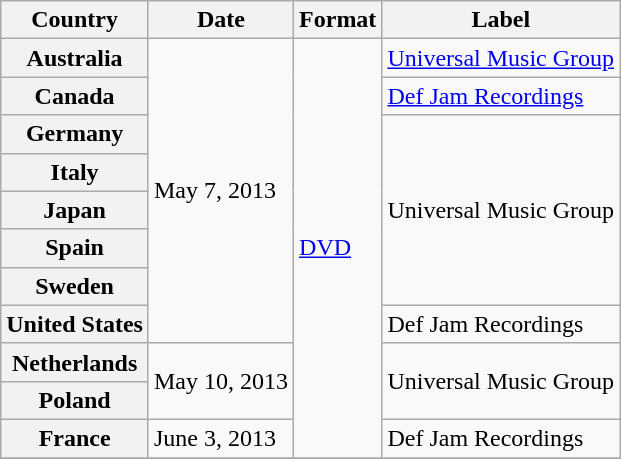<table class="wikitable plainrowheaders" border="1">
<tr>
<th scope="col">Country</th>
<th scope="col">Date</th>
<th scope="col">Format</th>
<th scope="col">Label</th>
</tr>
<tr>
<th scope="row">Australia</th>
<td rowspan="8">May 7, 2013</td>
<td rowspan="11"><a href='#'>DVD</a></td>
<td><a href='#'>Universal Music Group</a></td>
</tr>
<tr>
<th scope="row">Canada</th>
<td><a href='#'>Def Jam Recordings</a></td>
</tr>
<tr>
<th scope="row">Germany</th>
<td rowspan="5">Universal Music Group</td>
</tr>
<tr>
<th scope="row">Italy</th>
</tr>
<tr>
<th scope="row">Japan</th>
</tr>
<tr>
<th scope="row">Spain</th>
</tr>
<tr>
<th scope="row">Sweden</th>
</tr>
<tr>
<th scope="row">United States</th>
<td>Def Jam Recordings</td>
</tr>
<tr>
<th scope="row">Netherlands</th>
<td rowspan="2">May 10, 2013</td>
<td rowspan="2">Universal Music Group</td>
</tr>
<tr>
<th scope="row">Poland</th>
</tr>
<tr>
<th scope="row">France</th>
<td>June 3, 2013</td>
<td>Def Jam Recordings</td>
</tr>
<tr>
</tr>
</table>
